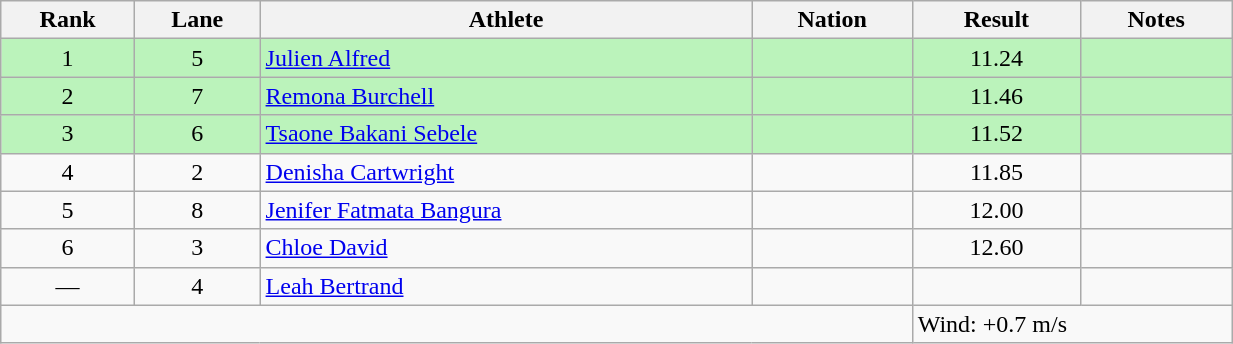<table class="wikitable sortable" style="text-align:center;width: 65%;">
<tr>
<th>Rank</th>
<th>Lane</th>
<th>Athlete</th>
<th>Nation</th>
<th>Result</th>
<th>Notes</th>
</tr>
<tr bgcolor=#bbf3bb>
<td>1</td>
<td>5</td>
<td align=left><a href='#'>Julien Alfred</a></td>
<td align=left></td>
<td>11.24</td>
<td></td>
</tr>
<tr bgcolor=#bbf3bb>
<td>2</td>
<td>7</td>
<td align=left><a href='#'>Remona Burchell</a></td>
<td align=left></td>
<td>11.46</td>
<td></td>
</tr>
<tr bgcolor=#bbf3bb>
<td>3</td>
<td>6</td>
<td align=left><a href='#'>Tsaone Bakani Sebele</a></td>
<td align=left></td>
<td>11.52</td>
<td></td>
</tr>
<tr>
<td>4</td>
<td>2</td>
<td align=left><a href='#'>Denisha Cartwright</a></td>
<td align=left></td>
<td>11.85</td>
<td></td>
</tr>
<tr>
<td>5</td>
<td>8</td>
<td align=left><a href='#'>Jenifer Fatmata Bangura</a></td>
<td align=left></td>
<td>12.00</td>
<td></td>
</tr>
<tr>
<td>6</td>
<td>3</td>
<td align=left><a href='#'>Chloe David</a></td>
<td align=left></td>
<td>12.60</td>
<td></td>
</tr>
<tr>
<td>―</td>
<td>4</td>
<td align=left><a href='#'>Leah Bertrand</a></td>
<td align=left></td>
<td></td>
<td></td>
</tr>
<tr class="sortbottom">
<td colspan="4"></td>
<td colspan="2" style="text-align:left;">Wind: +0.7 m/s</td>
</tr>
</table>
